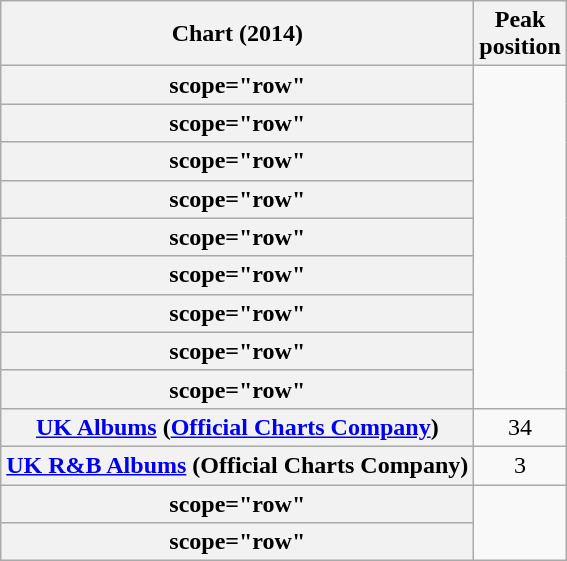<table class="wikitable sortable plainrowheaders" style="text-align:center">
<tr>
<th>Chart (2014)</th>
<th>Peak<br>position</th>
</tr>
<tr>
<th>scope="row" </th>
</tr>
<tr>
<th>scope="row" </th>
</tr>
<tr>
<th>scope="row" </th>
</tr>
<tr>
<th>scope="row" </th>
</tr>
<tr>
<th>scope="row" </th>
</tr>
<tr>
<th>scope="row" </th>
</tr>
<tr>
<th>scope="row" </th>
</tr>
<tr>
<th>scope="row" </th>
</tr>
<tr>
<th>scope="row" </th>
</tr>
<tr>
<th scope="row"><a href='#'>UK Albums</a> (<a href='#'>Official Charts Company</a>)</th>
<td align=center>34</td>
</tr>
<tr>
<th scope="row"><a href='#'>UK R&B Albums</a> (Official Charts Company)</th>
<td style="text-align:center;">3</td>
</tr>
<tr>
<th>scope="row" </th>
</tr>
<tr>
<th>scope="row" </th>
</tr>
</table>
